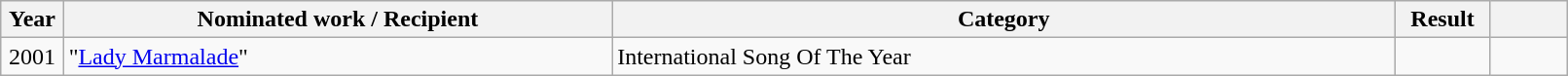<table class="wikitable plainrowheaders" style="width:85%;">
<tr>
<th scope="col" style="width:4%;">Year</th>
<th scope="col" style="width:35%;">Nominated work / Recipient</th>
<th scope="col" style="width:50%;">Category</th>
<th scope="col" style="width:6%;">Result</th>
<th scope="col" style="width:6%;"></th>
</tr>
<tr>
<td align="center">2001</td>
<td>"<a href='#'>Lady Marmalade</a>"</td>
<td>International Song Of The Year</td>
<td></td>
<td></td>
</tr>
</table>
